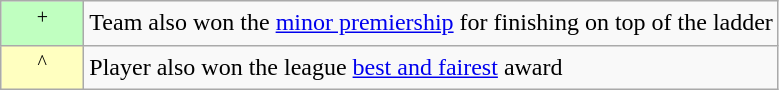<table class="wikitable plainrowheaders">
<tr>
<td style="background:#C0FFC0; width:3em" align="center"><sup>+</sup></td>
<td>Team also won the <a href='#'>minor premiership</a> for finishing on top of the ladder</td>
</tr>
<tr>
<td style="background:#FFFFC0; width:3em" align="center"><sup>^</sup></td>
<td>Player also won the league <a href='#'>best and fairest</a> award</td>
</tr>
</table>
